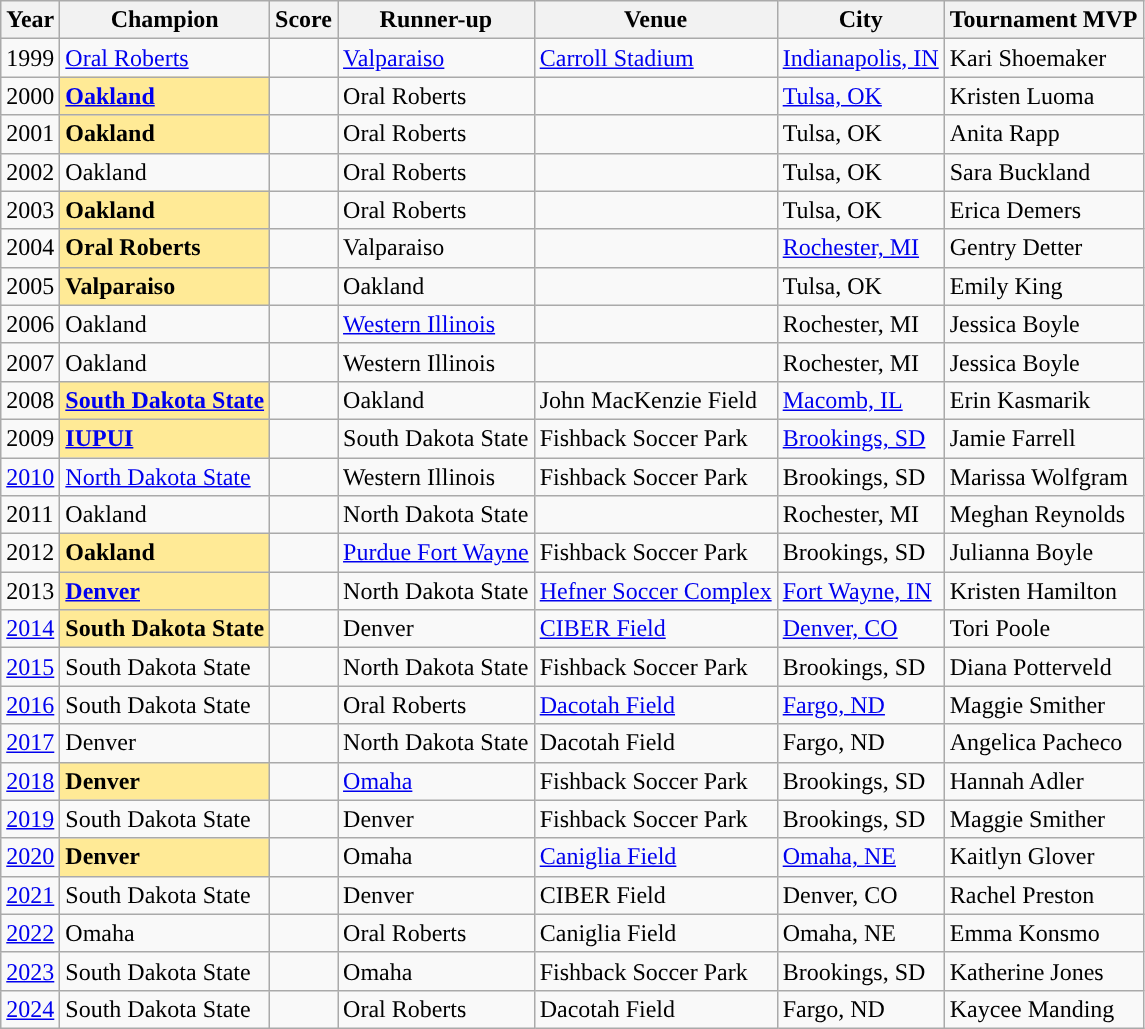<table class="wikitable sortable" style="font-size: %;">
<tr>
<th>Year</th>
<th>Champion</th>
<th>Score</th>
<th>Runner-up</th>
<th>Venue</th>
<th>City</th>
<th>Tournament MVP</th>
</tr>
<tr>
<td>1999</td>
<td><a href='#'>Oral Roberts</a> </td>
<td></td>
<td><a href='#'>Valparaiso</a></td>
<td><a href='#'>Carroll Stadium</a></td>
<td><a href='#'>Indianapolis, IN</a></td>
<td>Kari Shoemaker </td>
</tr>
<tr>
<td>2000</td>
<td bgcolor=#FFEA96><strong><a href='#'>Oakland</a></strong> </td>
<td></td>
<td>Oral Roberts</td>
<td></td>
<td><a href='#'>Tulsa, OK</a></td>
<td>Kristen Luoma </td>
</tr>
<tr>
<td>2001</td>
<td bgcolor=#FFEA96><strong>Oakland</strong> </td>
<td></td>
<td>Oral Roberts</td>
<td></td>
<td>Tulsa, OK</td>
<td>Anita Rapp </td>
</tr>
<tr>
<td>2002</td>
<td>Oakland </td>
<td></td>
<td>Oral Roberts</td>
<td></td>
<td>Tulsa, OK</td>
<td>Sara Buckland </td>
</tr>
<tr>
<td>2003</td>
<td bgcolor=#FFEA96><strong>Oakland</strong> </td>
<td></td>
<td>Oral Roberts</td>
<td></td>
<td>Tulsa, OK</td>
<td>Erica Demers </td>
</tr>
<tr>
<td>2004</td>
<td bgcolor=#FFEA96><strong>Oral Roberts</strong> </td>
<td></td>
<td>Valparaiso</td>
<td></td>
<td><a href='#'>Rochester, MI</a></td>
<td>Gentry Detter </td>
</tr>
<tr>
<td>2005</td>
<td bgcolor=#FFEA96><strong>Valparaiso</strong> </td>
<td></td>
<td>Oakland</td>
<td></td>
<td>Tulsa, OK</td>
<td>Emily King </td>
</tr>
<tr>
<td>2006</td>
<td>Oakland </td>
<td></td>
<td><a href='#'>Western Illinois</a></td>
<td></td>
<td>Rochester, MI</td>
<td>Jessica Boyle </td>
</tr>
<tr>
<td>2007</td>
<td>Oakland </td>
<td></td>
<td>Western Illinois</td>
<td></td>
<td>Rochester, MI</td>
<td>Jessica Boyle </td>
</tr>
<tr>
<td>2008</td>
<td bgcolor=#FFEA96><strong><a href='#'>South Dakota State</a></strong> </td>
<td></td>
<td>Oakland</td>
<td>John MacKenzie Field</td>
<td><a href='#'>Macomb, IL</a></td>
<td>Erin Kasmarik </td>
</tr>
<tr>
<td>2009</td>
<td bgcolor=#FFEA96><strong><a href='#'>IUPUI</a></strong> </td>
<td></td>
<td>South Dakota State</td>
<td>Fishback Soccer Park</td>
<td><a href='#'>Brookings, SD</a></td>
<td>Jamie Farrell </td>
</tr>
<tr>
<td><a href='#'>2010</a></td>
<td><a href='#'>North Dakota State</a> </td>
<td></td>
<td>Western Illinois</td>
<td>Fishback Soccer Park</td>
<td>Brookings, SD</td>
<td>Marissa Wolfgram </td>
</tr>
<tr>
<td>2011</td>
<td>Oakland </td>
<td></td>
<td>North Dakota State</td>
<td></td>
<td>Rochester, MI</td>
<td>Meghan Reynolds </td>
</tr>
<tr>
<td>2012</td>
<td bgcolor=#FFEA96><strong>Oakland</strong> </td>
<td></td>
<td><a href='#'>Purdue Fort Wayne</a></td>
<td>Fishback Soccer Park</td>
<td>Brookings, SD</td>
<td>Julianna Boyle </td>
</tr>
<tr>
<td>2013</td>
<td bgcolor=#FFEA96><strong><a href='#'>Denver</a></strong> </td>
<td></td>
<td>North Dakota State</td>
<td><a href='#'>Hefner Soccer Complex</a></td>
<td><a href='#'>Fort Wayne, IN</a></td>
<td>Kristen Hamilton </td>
</tr>
<tr>
<td><a href='#'>2014</a></td>
<td bgcolor=#FFEA96><strong>South Dakota State</strong> </td>
<td></td>
<td>Denver</td>
<td><a href='#'>CIBER Field</a></td>
<td><a href='#'>Denver, CO</a></td>
<td>Tori Poole </td>
</tr>
<tr>
<td><a href='#'>2015</a></td>
<td>South Dakota State </td>
<td></td>
<td>North Dakota State</td>
<td>Fishback Soccer Park</td>
<td>Brookings, SD</td>
<td>Diana Potterveld </td>
</tr>
<tr>
<td><a href='#'>2016</a></td>
<td>South Dakota State </td>
<td></td>
<td>Oral Roberts</td>
<td><a href='#'>Dacotah Field</a></td>
<td><a href='#'>Fargo, ND</a></td>
<td>Maggie Smither </td>
</tr>
<tr>
<td><a href='#'>2017</a></td>
<td>Denver </td>
<td></td>
<td>North Dakota State</td>
<td>Dacotah Field</td>
<td>Fargo, ND</td>
<td>Angelica Pacheco </td>
</tr>
<tr>
<td><a href='#'>2018</a></td>
<td bgcolor=#FFEA96><strong>Denver</strong> </td>
<td></td>
<td><a href='#'>Omaha</a></td>
<td>Fishback Soccer Park</td>
<td>Brookings, SD</td>
<td>Hannah Adler </td>
</tr>
<tr>
<td><a href='#'>2019</a></td>
<td>South Dakota State </td>
<td></td>
<td>Denver</td>
<td>Fishback Soccer Park</td>
<td>Brookings, SD</td>
<td>Maggie Smither </td>
</tr>
<tr>
<td><a href='#'>2020</a></td>
<td bgcolor=#FFEA96><strong>Denver</strong> </td>
<td></td>
<td>Omaha</td>
<td><a href='#'>Caniglia Field</a></td>
<td><a href='#'>Omaha, NE</a></td>
<td>Kaitlyn Glover </td>
</tr>
<tr>
<td><a href='#'>2021</a></td>
<td>South Dakota State </td>
<td></td>
<td>Denver</td>
<td>CIBER Field</td>
<td>Denver, CO</td>
<td>Rachel Preston </td>
</tr>
<tr>
<td><a href='#'>2022</a></td>
<td>Omaha </td>
<td></td>
<td>Oral Roberts</td>
<td>Caniglia Field</td>
<td>Omaha, NE</td>
<td>Emma Konsmo </td>
</tr>
<tr>
<td><a href='#'>2023</a></td>
<td>South Dakota State </td>
<td></td>
<td>Omaha</td>
<td>Fishback Soccer Park</td>
<td>Brookings, SD</td>
<td>Katherine Jones </td>
</tr>
<tr>
<td><a href='#'>2024</a></td>
<td>South Dakota State </td>
<td></td>
<td>Oral Roberts</td>
<td>Dacotah Field</td>
<td>Fargo, ND</td>
<td>Kaycee Manding </td>
</tr>
</table>
